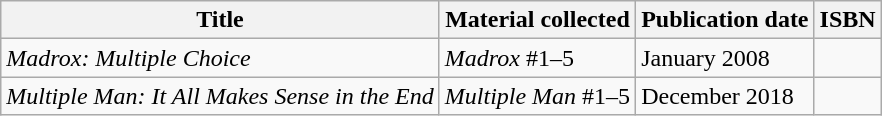<table class="wikitable">
<tr>
<th>Title</th>
<th>Material collected</th>
<th>Publication date</th>
<th>ISBN</th>
</tr>
<tr>
<td><em>Madrox: Multiple Choice</em></td>
<td><em>Madrox </em>#1–5</td>
<td>January 2008</td>
<td></td>
</tr>
<tr>
<td><em>Multiple Man: It All Makes Sense in the End</em></td>
<td><em>Multiple Man</em> #1–5</td>
<td>December 2018</td>
<td></td>
</tr>
</table>
